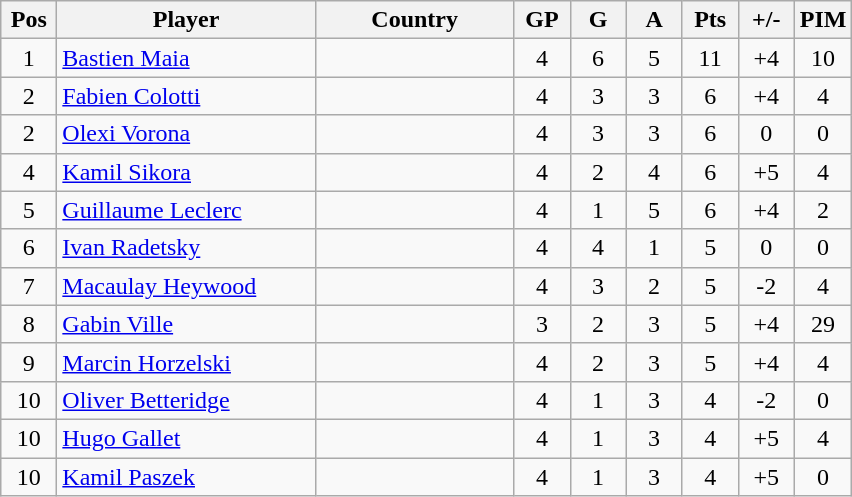<table class="wikitable sortable" style="text-align: center;">
<tr>
<th width=30>Pos</th>
<th width=165>Player</th>
<th width=125>Country</th>
<th width=30>GP</th>
<th width=30>G</th>
<th width=30>A</th>
<th width=30>Pts</th>
<th width=30>+/-</th>
<th width=30>PIM</th>
</tr>
<tr>
<td>1</td>
<td align=left><a href='#'>Bastien Maia</a></td>
<td align=left></td>
<td>4</td>
<td>6</td>
<td>5</td>
<td>11</td>
<td>+4</td>
<td>10</td>
</tr>
<tr>
<td>2</td>
<td align=left><a href='#'>Fabien Colotti</a></td>
<td align=left></td>
<td>4</td>
<td>3</td>
<td>3</td>
<td>6</td>
<td>+4</td>
<td>4</td>
</tr>
<tr>
<td>2</td>
<td align=left><a href='#'>Olexi Vorona</a></td>
<td align=left></td>
<td>4</td>
<td>3</td>
<td>3</td>
<td>6</td>
<td>0</td>
<td>0</td>
</tr>
<tr>
<td>4</td>
<td align=left><a href='#'>Kamil Sikora</a></td>
<td align=left></td>
<td>4</td>
<td>2</td>
<td>4</td>
<td>6</td>
<td>+5</td>
<td>4</td>
</tr>
<tr>
<td>5</td>
<td align=left><a href='#'>Guillaume Leclerc</a></td>
<td align=left></td>
<td>4</td>
<td>1</td>
<td>5</td>
<td>6</td>
<td>+4</td>
<td>2</td>
</tr>
<tr>
<td>6</td>
<td align=left><a href='#'>Ivan Radetsky</a></td>
<td align=left></td>
<td>4</td>
<td>4</td>
<td>1</td>
<td>5</td>
<td>0</td>
<td>0</td>
</tr>
<tr>
<td>7</td>
<td align=left><a href='#'>Macaulay Heywood</a></td>
<td align=left></td>
<td>4</td>
<td>3</td>
<td>2</td>
<td>5</td>
<td>-2</td>
<td>4</td>
</tr>
<tr>
<td>8</td>
<td align=left><a href='#'>Gabin Ville</a></td>
<td align=left></td>
<td>3</td>
<td>2</td>
<td>3</td>
<td>5</td>
<td>+4</td>
<td>29</td>
</tr>
<tr>
<td>9</td>
<td align=left><a href='#'>Marcin Horzelski</a></td>
<td align=left></td>
<td>4</td>
<td>2</td>
<td>3</td>
<td>5</td>
<td>+4</td>
<td>4</td>
</tr>
<tr>
<td>10</td>
<td align=left><a href='#'>Oliver Betteridge</a></td>
<td align=left></td>
<td>4</td>
<td>1</td>
<td>3</td>
<td>4</td>
<td>-2</td>
<td>0</td>
</tr>
<tr>
<td>10</td>
<td align=left><a href='#'>Hugo Gallet</a></td>
<td align=left></td>
<td>4</td>
<td>1</td>
<td>3</td>
<td>4</td>
<td>+5</td>
<td>4</td>
</tr>
<tr>
<td>10</td>
<td align=left><a href='#'>Kamil Paszek</a></td>
<td align=left></td>
<td>4</td>
<td>1</td>
<td>3</td>
<td>4</td>
<td>+5</td>
<td>0</td>
</tr>
</table>
